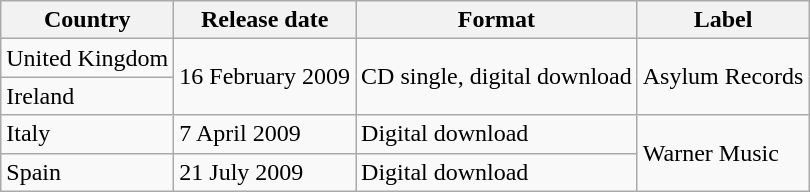<table class="wikitable">
<tr>
<th>Country</th>
<th>Release date</th>
<th>Format</th>
<th>Label</th>
</tr>
<tr>
<td>United Kingdom</td>
<td rowspan="2">16 February 2009</td>
<td rowspan="2">CD single, digital download</td>
<td rowspan="2">Asylum Records</td>
</tr>
<tr>
<td>Ireland</td>
</tr>
<tr>
<td>Italy</td>
<td>7 April 2009</td>
<td>Digital download</td>
<td rowspan="2">Warner Music</td>
</tr>
<tr>
<td>Spain</td>
<td>21 July 2009</td>
<td>Digital download</td>
</tr>
</table>
